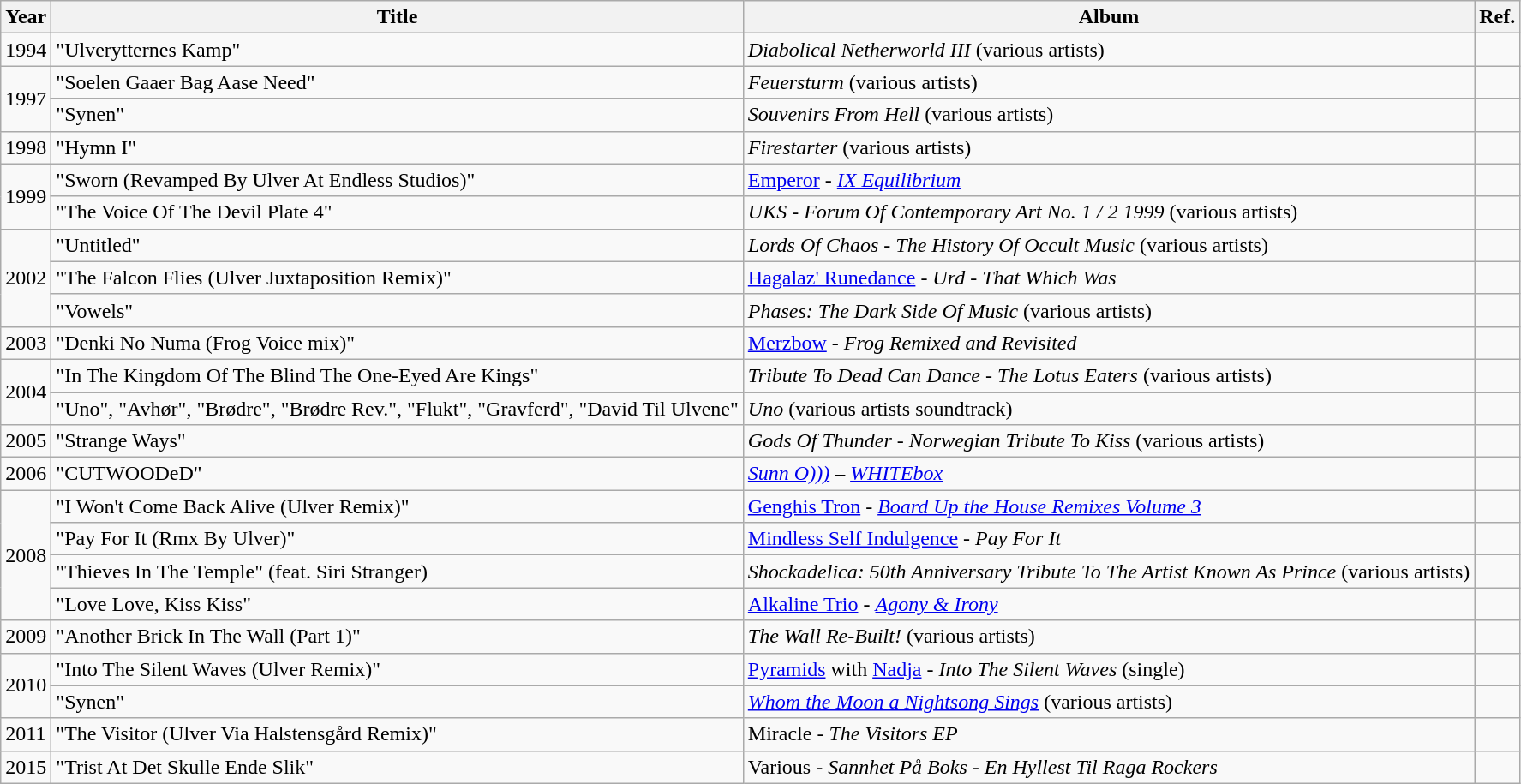<table class="wikitable">
<tr>
<th>Year</th>
<th>Title</th>
<th>Album</th>
<th>Ref.</th>
</tr>
<tr>
<td>1994</td>
<td>"Ulverytternes Kamp"</td>
<td><em>Diabolical Netherworld III</em> (various artists)</td>
<td></td>
</tr>
<tr>
<td rowspan=2>1997</td>
<td>"Soelen Gaaer Bag Aase Need"</td>
<td><em>Feuersturm</em> (various artists)</td>
<td></td>
</tr>
<tr>
<td>"Synen"</td>
<td><em>Souvenirs From Hell</em> (various artists)</td>
<td></td>
</tr>
<tr>
<td>1998</td>
<td>"Hymn I"</td>
<td><em>Firestarter</em> (various artists)</td>
<td></td>
</tr>
<tr>
<td rowspan=2>1999</td>
<td>"Sworn (Revamped By Ulver At Endless Studios)"</td>
<td><a href='#'>Emperor</a> - <em><a href='#'>IX Equilibrium</a></em></td>
<td></td>
</tr>
<tr>
<td>"The Voice Of The Devil Plate 4"</td>
<td><em>UKS - Forum Of Contemporary Art No. 1 / 2 1999</em> (various artists)</td>
<td></td>
</tr>
<tr>
<td rowspan=3>2002</td>
<td>"Untitled"</td>
<td><em>Lords Of Chaos - The History Of Occult Music</em> (various artists)</td>
<td></td>
</tr>
<tr>
<td>"The Falcon Flies (Ulver Juxtaposition Remix)"</td>
<td><a href='#'>Hagalaz' Runedance</a> - <em>Urd - That Which Was</em></td>
<td></td>
</tr>
<tr>
<td>"Vowels"</td>
<td><em>Phases: The Dark Side Of Music</em> (various artists)</td>
<td></td>
</tr>
<tr>
<td>2003</td>
<td>"Denki No Numa (Frog Voice mix)"</td>
<td><a href='#'>Merzbow</a> - <em>Frog Remixed and Revisited</em></td>
<td></td>
</tr>
<tr>
<td rowspan=2>2004</td>
<td>"In The Kingdom Of The Blind The One-Eyed Are Kings"</td>
<td><em>Tribute To Dead Can Dance - The Lotus Eaters</em> (various artists)</td>
<td></td>
</tr>
<tr>
<td>"Uno", "Avhør", "Brødre", "Brødre Rev.", "Flukt", "Gravferd", "David Til Ulvene"</td>
<td><em>Uno</em>  (various artists soundtrack)</td>
<td></td>
</tr>
<tr>
<td>2005</td>
<td>"Strange Ways"</td>
<td><em>Gods Of Thunder - Norwegian Tribute To Kiss</em> (various artists)</td>
<td></td>
</tr>
<tr>
<td>2006</td>
<td>"CUTWOODeD"</td>
<td><em><a href='#'>Sunn O)))</a></em> – <em><a href='#'>WHITEbox</a></em></td>
<td></td>
</tr>
<tr>
<td rowspan=4>2008</td>
<td>"I Won't Come Back Alive (Ulver Remix)"</td>
<td><a href='#'>Genghis Tron</a> - <em><a href='#'>Board Up the House Remixes Volume 3</a></em></td>
<td></td>
</tr>
<tr>
<td>"Pay For It (Rmx By Ulver)"</td>
<td><a href='#'>Mindless Self Indulgence</a> - <em>Pay For It</em></td>
<td></td>
</tr>
<tr>
<td>"Thieves In The Temple" (feat. Siri Stranger)</td>
<td><em>Shockadelica: 50th Anniversary Tribute To The Artist Known As Prince</em> (various artists)</td>
<td></td>
</tr>
<tr>
<td>"Love Love, Kiss Kiss"</td>
<td><a href='#'>Alkaline Trio</a> - <em><a href='#'>Agony & Irony</a></em></td>
<td></td>
</tr>
<tr>
<td>2009</td>
<td>"Another Brick In The Wall (Part 1)"</td>
<td><em>The Wall Re-Built!</em> (various artists)</td>
<td></td>
</tr>
<tr>
<td rowspan=2>2010</td>
<td>"Into The Silent Waves (Ulver Remix)"</td>
<td><a href='#'>Pyramids</a> with <a href='#'>Nadja</a> - <em>Into The Silent Waves</em> (single)</td>
<td></td>
</tr>
<tr>
<td>"Synen"</td>
<td><em><a href='#'>Whom the Moon a Nightsong Sings</a></em> (various artists)</td>
<td></td>
</tr>
<tr>
<td>2011</td>
<td>"The Visitor (Ulver Via Halstensgård Remix)"</td>
<td>Miracle - <em>The Visitors EP</em></td>
<td></td>
</tr>
<tr>
<td>2015</td>
<td>"Trist At Det Skulle Ende Slik"</td>
<td>Various - <em>Sannhet På Boks - En Hyllest Til Raga Rockers </em></td>
<td></td>
</tr>
</table>
